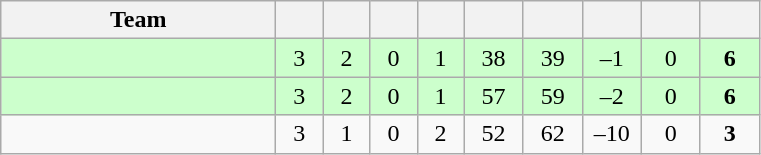<table class="wikitable" style="text-align:center;">
<tr>
<th style="width:11.0em;">Team</th>
<th style="width:1.5em;"></th>
<th style="width:1.5em;"></th>
<th style="width:1.5em;"></th>
<th style="width:1.5em;"></th>
<th style="width:2.0em;"></th>
<th style="width:2.0em;"></th>
<th style="width:2.0em;"></th>
<th style="width:2.0em;"></th>
<th style="width:2.0em;"></th>
</tr>
<tr bgcolor=#cfc>
<td align="left"></td>
<td>3</td>
<td>2</td>
<td>0</td>
<td>1</td>
<td>38</td>
<td>39</td>
<td>–1</td>
<td>0</td>
<td><strong>6</strong></td>
</tr>
<tr bgcolor=#cfc>
<td align="left"></td>
<td>3</td>
<td>2</td>
<td>0</td>
<td>1</td>
<td>57</td>
<td>59</td>
<td>–2</td>
<td>0</td>
<td><strong>6</strong></td>
</tr>
<tr>
<td align="left"></td>
<td>3</td>
<td>1</td>
<td>0</td>
<td>2</td>
<td>52</td>
<td>62</td>
<td>–10</td>
<td>0</td>
<td><strong>3</strong></td>
</tr>
</table>
